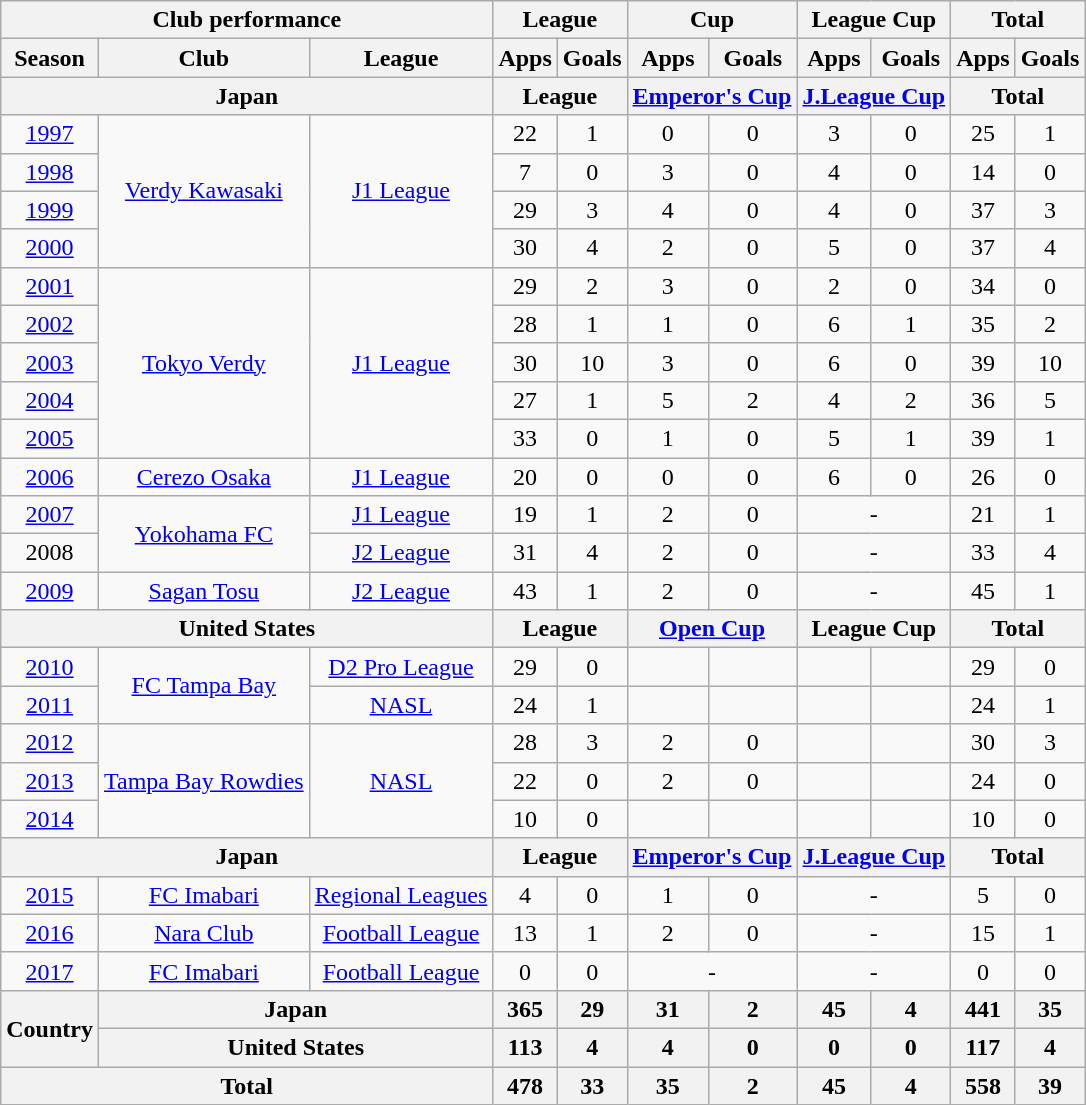<table class="wikitable" style="text-align:center;">
<tr>
<th colspan=3>Club performance</th>
<th colspan=2>League</th>
<th colspan=2>Cup</th>
<th colspan=2>League Cup</th>
<th colspan=2>Total</th>
</tr>
<tr>
<th>Season</th>
<th>Club</th>
<th>League</th>
<th>Apps</th>
<th>Goals</th>
<th>Apps</th>
<th>Goals</th>
<th>Apps</th>
<th>Goals</th>
<th>Apps</th>
<th>Goals</th>
</tr>
<tr>
<th colspan=3>Japan</th>
<th colspan=2>League</th>
<th colspan=2><a href='#'>Emperor's Cup</a></th>
<th colspan=2><a href='#'>J.League Cup</a></th>
<th colspan=2>Total</th>
</tr>
<tr>
<td><a href='#'>1997</a></td>
<td rowspan="4"><a href='#'>Verdy Kawasaki</a></td>
<td rowspan="4"><a href='#'>J1 League</a></td>
<td>22</td>
<td>1</td>
<td>0</td>
<td>0</td>
<td>3</td>
<td>0</td>
<td>25</td>
<td>1</td>
</tr>
<tr>
<td><a href='#'>1998</a></td>
<td>7</td>
<td>0</td>
<td>3</td>
<td>0</td>
<td>4</td>
<td>0</td>
<td>14</td>
<td>0</td>
</tr>
<tr>
<td><a href='#'>1999</a></td>
<td>29</td>
<td>3</td>
<td>4</td>
<td>0</td>
<td>4</td>
<td>0</td>
<td>37</td>
<td>3</td>
</tr>
<tr>
<td><a href='#'>2000</a></td>
<td>30</td>
<td>4</td>
<td>2</td>
<td>0</td>
<td>5</td>
<td>0</td>
<td>37</td>
<td>4</td>
</tr>
<tr>
<td><a href='#'>2001</a></td>
<td rowspan="5"><a href='#'>Tokyo Verdy</a></td>
<td rowspan="5"><a href='#'>J1 League</a></td>
<td>29</td>
<td>2</td>
<td>3</td>
<td>0</td>
<td>2</td>
<td>0</td>
<td>34</td>
<td>0</td>
</tr>
<tr>
<td><a href='#'>2002</a></td>
<td>28</td>
<td>1</td>
<td>1</td>
<td>0</td>
<td>6</td>
<td>1</td>
<td>35</td>
<td>2</td>
</tr>
<tr>
<td><a href='#'>2003</a></td>
<td>30</td>
<td>10</td>
<td>3</td>
<td>0</td>
<td>6</td>
<td>0</td>
<td>39</td>
<td>10</td>
</tr>
<tr>
<td><a href='#'>2004</a></td>
<td>27</td>
<td>1</td>
<td>5</td>
<td>2</td>
<td>4</td>
<td>2</td>
<td>36</td>
<td>5</td>
</tr>
<tr>
<td><a href='#'>2005</a></td>
<td>33</td>
<td>0</td>
<td>1</td>
<td>0</td>
<td>5</td>
<td>1</td>
<td>39</td>
<td>1</td>
</tr>
<tr>
<td><a href='#'>2006</a></td>
<td><a href='#'>Cerezo Osaka</a></td>
<td><a href='#'>J1 League</a></td>
<td>20</td>
<td>0</td>
<td>0</td>
<td>0</td>
<td>6</td>
<td>0</td>
<td>26</td>
<td>0</td>
</tr>
<tr>
<td><a href='#'>2007</a></td>
<td rowspan="2"><a href='#'>Yokohama FC</a></td>
<td><a href='#'>J1 League</a></td>
<td>19</td>
<td>1</td>
<td>2</td>
<td>0</td>
<td colspan="2">-</td>
<td>21</td>
<td>1</td>
</tr>
<tr>
<td>2008</td>
<td><a href='#'>J2 League</a></td>
<td>31</td>
<td>4</td>
<td>2</td>
<td>0</td>
<td colspan="2">-</td>
<td>33</td>
<td>4</td>
</tr>
<tr>
<td><a href='#'>2009</a></td>
<td><a href='#'>Sagan Tosu</a></td>
<td><a href='#'>J2 League</a></td>
<td>43</td>
<td>1</td>
<td>2</td>
<td>0</td>
<td colspan="2">-</td>
<td>45</td>
<td>1</td>
</tr>
<tr>
<th colspan=3>United States</th>
<th colspan=2>League</th>
<th colspan=2><a href='#'>Open Cup</a></th>
<th colspan=2>League Cup</th>
<th colspan=2>Total</th>
</tr>
<tr>
<td><a href='#'>2010</a></td>
<td rowspan="2"><a href='#'>FC Tampa Bay</a></td>
<td><a href='#'>D2 Pro League</a></td>
<td>29</td>
<td>0</td>
<td></td>
<td></td>
<td></td>
<td></td>
<td>29</td>
<td>0</td>
</tr>
<tr>
<td><a href='#'>2011</a></td>
<td><a href='#'>NASL</a></td>
<td>24</td>
<td>1</td>
<td></td>
<td></td>
<td></td>
<td></td>
<td>24</td>
<td>1</td>
</tr>
<tr>
<td><a href='#'>2012</a></td>
<td rowspan="3"><a href='#'>Tampa Bay Rowdies</a></td>
<td rowspan="3"><a href='#'>NASL</a></td>
<td>28</td>
<td>3</td>
<td>2</td>
<td>0</td>
<td></td>
<td></td>
<td>30</td>
<td>3</td>
</tr>
<tr>
<td><a href='#'>2013</a></td>
<td>22</td>
<td>0</td>
<td>2</td>
<td>0</td>
<td></td>
<td></td>
<td>24</td>
<td>0</td>
</tr>
<tr>
<td><a href='#'>2014</a></td>
<td>10</td>
<td>0</td>
<td></td>
<td></td>
<td></td>
<td></td>
<td>10</td>
<td>0</td>
</tr>
<tr>
<th colspan=3>Japan</th>
<th colspan=2>League</th>
<th colspan=2><a href='#'>Emperor's Cup</a></th>
<th colspan=2><a href='#'>J.League Cup</a></th>
<th colspan=2>Total</th>
</tr>
<tr>
<td><a href='#'>2015</a></td>
<td><a href='#'>FC Imabari</a></td>
<td><a href='#'>Regional Leagues</a></td>
<td>4</td>
<td>0</td>
<td>1</td>
<td>0</td>
<td colspan="2">-</td>
<td>5</td>
<td>0</td>
</tr>
<tr>
<td><a href='#'>2016</a></td>
<td><a href='#'>Nara Club</a></td>
<td><a href='#'>Football League</a></td>
<td>13</td>
<td>1</td>
<td>2</td>
<td>0</td>
<td colspan="2">-</td>
<td>15</td>
<td>1</td>
</tr>
<tr>
<td><a href='#'>2017</a></td>
<td><a href='#'>FC Imabari</a></td>
<td><a href='#'>Football League</a></td>
<td>0</td>
<td>0</td>
<td colspan="2">-</td>
<td colspan="2">-</td>
<td>0</td>
<td>0</td>
</tr>
<tr>
<th rowspan=2>Country</th>
<th colspan=2>Japan</th>
<th>365</th>
<th>29</th>
<th>31</th>
<th>2</th>
<th>45</th>
<th>4</th>
<th>441</th>
<th>35</th>
</tr>
<tr>
<th colspan=2>United States</th>
<th>113</th>
<th>4</th>
<th>4</th>
<th>0</th>
<th>0</th>
<th>0</th>
<th>117</th>
<th>4</th>
</tr>
<tr>
<th colspan=3>Total</th>
<th>478</th>
<th>33</th>
<th>35</th>
<th>2</th>
<th>45</th>
<th>4</th>
<th>558</th>
<th>39</th>
</tr>
</table>
